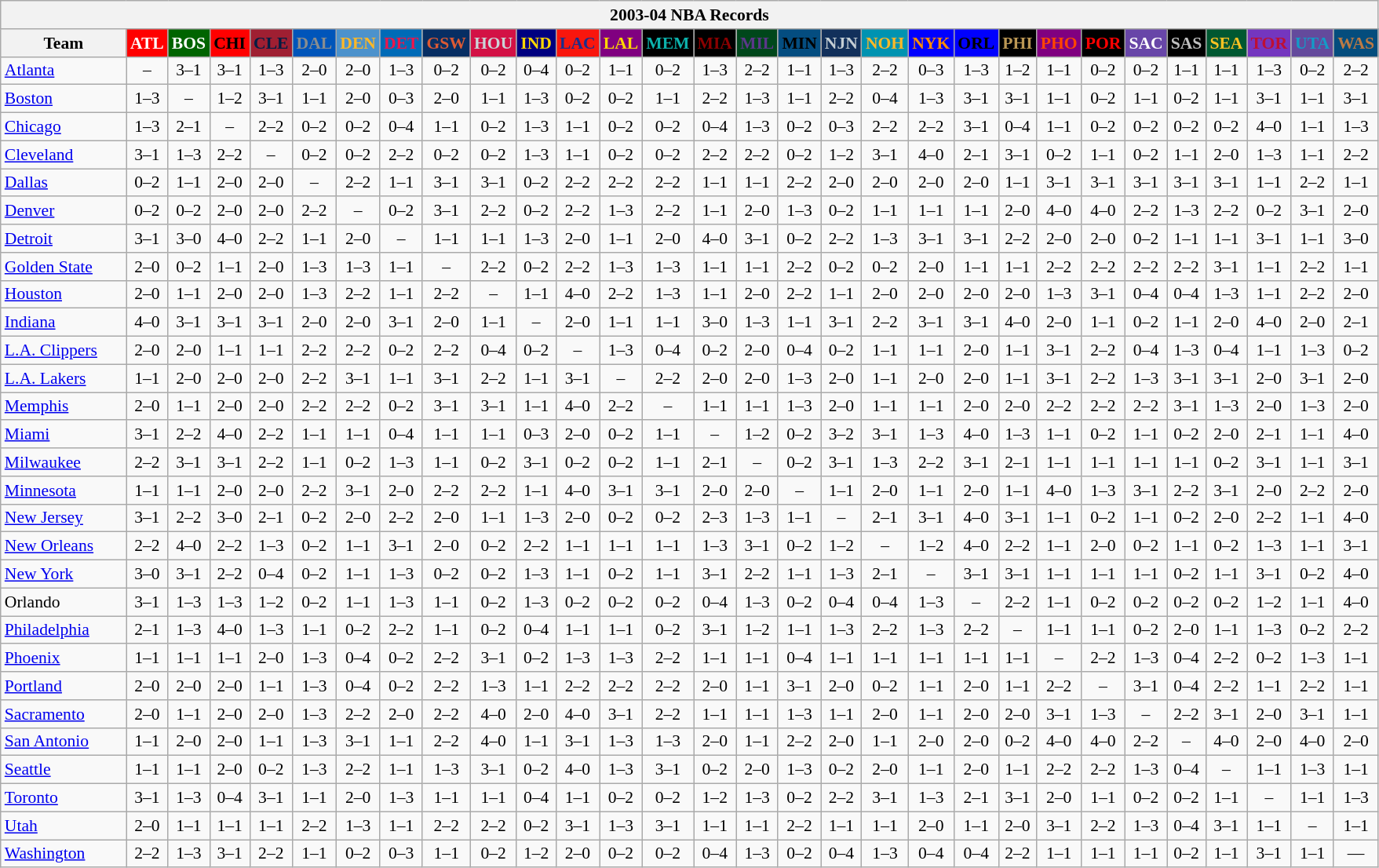<table class="wikitable" style="font-size:90%; text-align:center;">
<tr>
<th colspan=30>2003-04 NBA Records</th>
</tr>
<tr>
<th width=100>Team</th>
<th style="background:#FF0000;color:#FFFFFF;width=35">ATL</th>
<th style="background:#006400;color:#FFFFFF;width=35">BOS</th>
<th style="background:#FF0000;color:#000000;width=35">CHI</th>
<th style="background:#9F1F32;color:#001D43;width=35">CLE</th>
<th style="background:#0055BA;color:#898D8F;width=35">DAL</th>
<th style="background:#4C92CC;color:#FDB827;width=35">DEN</th>
<th style="background:#006BB7;color:#ED164B;width=35">DET</th>
<th style="background:#072E63;color:#DC5A34;width=35">GSW</th>
<th style="background:#D31145;color:#CBD4D8;width=35">HOU</th>
<th style="background:#000080;color:#FFD700;width=35">IND</th>
<th style="background:#F9160D;color:#1A2E8B;width=35">LAC</th>
<th style="background:#800080;color:#FFD700;width=35">LAL</th>
<th style="background:#000000;color:#0CB2AC;width=35">MEM</th>
<th style="background:#000000;color:#8B0000;width=35">MIA</th>
<th style="background:#00471B;color:#5C378A;width=35">MIL</th>
<th style="background:#044D80;color:#000000;width=35">MIN</th>
<th style="background:#12305B;color:#C4CED4;width=35">NJN</th>
<th style="background:#0093B1;color:#FDB827;width=35">NOH</th>
<th style="background:#0000FF;color:#FF8C00;width=35">NYK</th>
<th style="background:#0000FF;color:#000000;width=35">ORL</th>
<th style="background:#000000;color:#BB9754;width=35">PHI</th>
<th style="background:#800080;color:#FF4500;width=35">PHO</th>
<th style="background:#000000;color:#FF0000;width=35">POR</th>
<th style="background:#6846A8;color:#FFFFFF;width=35">SAC</th>
<th style="background:#000000;color:#C0C0C0;width=35">SAS</th>
<th style="background:#005831;color:#FFC322;width=35">SEA</th>
<th style="background:#7436BF;color:#BE0F34;width=35">TOR</th>
<th style="background:#644A9C;color:#149BC7;width=35">UTA</th>
<th style="background:#044D7D;color:#BC7A44;width=35">WAS</th>
</tr>
<tr>
<td style="text-align:left;"><a href='#'>Atlanta</a></td>
<td>–</td>
<td>3–1</td>
<td>3–1</td>
<td>1–3</td>
<td>2–0</td>
<td>2–0</td>
<td>1–3</td>
<td>0–2</td>
<td>0–2</td>
<td>0–4</td>
<td>0–2</td>
<td>1–1</td>
<td>0–2</td>
<td>1–3</td>
<td>2–2</td>
<td>1–1</td>
<td>1–3</td>
<td>2–2</td>
<td>0–3</td>
<td>1–3</td>
<td>1–2</td>
<td>1–1</td>
<td>0–2</td>
<td>0–2</td>
<td>1–1</td>
<td>1–1</td>
<td>1–3</td>
<td>0–2</td>
<td>2–2</td>
</tr>
<tr>
<td style="text-align:left;"><a href='#'>Boston</a></td>
<td>1–3</td>
<td>–</td>
<td>1–2</td>
<td>3–1</td>
<td>1–1</td>
<td>2–0</td>
<td>0–3</td>
<td>2–0</td>
<td>1–1</td>
<td>1–3</td>
<td>0–2</td>
<td>0–2</td>
<td>1–1</td>
<td>2–2</td>
<td>1–3</td>
<td>1–1</td>
<td>2–2</td>
<td>0–4</td>
<td>1–3</td>
<td>3–1</td>
<td>3–1</td>
<td>1–1</td>
<td>0–2</td>
<td>1–1</td>
<td>0–2</td>
<td>1–1</td>
<td>3–1</td>
<td>1–1</td>
<td>3–1</td>
</tr>
<tr>
<td style="text-align:left;"><a href='#'>Chicago</a></td>
<td>1–3</td>
<td>2–1</td>
<td>–</td>
<td>2–2</td>
<td>0–2</td>
<td>0–2</td>
<td>0–4</td>
<td>1–1</td>
<td>0–2</td>
<td>1–3</td>
<td>1–1</td>
<td>0–2</td>
<td>0–2</td>
<td>0–4</td>
<td>1–3</td>
<td>0–2</td>
<td>0–3</td>
<td>2–2</td>
<td>2–2</td>
<td>3–1</td>
<td>0–4</td>
<td>1–1</td>
<td>0–2</td>
<td>0–2</td>
<td>0–2</td>
<td>0–2</td>
<td>4–0</td>
<td>1–1</td>
<td>1–3</td>
</tr>
<tr>
<td style="text-align:left;"><a href='#'>Cleveland</a></td>
<td>3–1</td>
<td>1–3</td>
<td>2–2</td>
<td>–</td>
<td>0–2</td>
<td>0–2</td>
<td>2–2</td>
<td>0–2</td>
<td>0–2</td>
<td>1–3</td>
<td>1–1</td>
<td>0–2</td>
<td>0–2</td>
<td>2–2</td>
<td>2–2</td>
<td>0–2</td>
<td>1–2</td>
<td>3–1</td>
<td>4–0</td>
<td>2–1</td>
<td>3–1</td>
<td>0–2</td>
<td>1–1</td>
<td>0–2</td>
<td>1–1</td>
<td>2–0</td>
<td>1–3</td>
<td>1–1</td>
<td>2–2</td>
</tr>
<tr>
<td style="text-align:left;"><a href='#'>Dallas</a></td>
<td>0–2</td>
<td>1–1</td>
<td>2–0</td>
<td>2–0</td>
<td>–</td>
<td>2–2</td>
<td>1–1</td>
<td>3–1</td>
<td>3–1</td>
<td>0–2</td>
<td>2–2</td>
<td>2–2</td>
<td>2–2</td>
<td>1–1</td>
<td>1–1</td>
<td>2–2</td>
<td>2–0</td>
<td>2–0</td>
<td>2–0</td>
<td>2–0</td>
<td>1–1</td>
<td>3–1</td>
<td>3–1</td>
<td>3–1</td>
<td>3–1</td>
<td>3–1</td>
<td>1–1</td>
<td>2–2</td>
<td>1–1</td>
</tr>
<tr>
<td style="text-align:left;"><a href='#'>Denver</a></td>
<td>0–2</td>
<td>0–2</td>
<td>2–0</td>
<td>2–0</td>
<td>2–2</td>
<td>–</td>
<td>0–2</td>
<td>3–1</td>
<td>2–2</td>
<td>0–2</td>
<td>2–2</td>
<td>1–3</td>
<td>2–2</td>
<td>1–1</td>
<td>2–0</td>
<td>1–3</td>
<td>0–2</td>
<td>1–1</td>
<td>1–1</td>
<td>1–1</td>
<td>2–0</td>
<td>4–0</td>
<td>4–0</td>
<td>2–2</td>
<td>1–3</td>
<td>2–2</td>
<td>0–2</td>
<td>3–1</td>
<td>2–0</td>
</tr>
<tr>
<td style="text-align:left;"><a href='#'>Detroit</a></td>
<td>3–1</td>
<td>3–0</td>
<td>4–0</td>
<td>2–2</td>
<td>1–1</td>
<td>2–0</td>
<td>–</td>
<td>1–1</td>
<td>1–1</td>
<td>1–3</td>
<td>2–0</td>
<td>1–1</td>
<td>2–0</td>
<td>4–0</td>
<td>3–1</td>
<td>0–2</td>
<td>2–2</td>
<td>1–3</td>
<td>3–1</td>
<td>3–1</td>
<td>2–2</td>
<td>2–0</td>
<td>2–0</td>
<td>0–2</td>
<td>1–1</td>
<td>1–1</td>
<td>3–1</td>
<td>1–1</td>
<td>3–0</td>
</tr>
<tr>
<td style="text-align:left;"><a href='#'>Golden State</a></td>
<td>2–0</td>
<td>0–2</td>
<td>1–1</td>
<td>2–0</td>
<td>1–3</td>
<td>1–3</td>
<td>1–1</td>
<td>–</td>
<td>2–2</td>
<td>0–2</td>
<td>2–2</td>
<td>1–3</td>
<td>1–3</td>
<td>1–1</td>
<td>1–1</td>
<td>2–2</td>
<td>0–2</td>
<td>0–2</td>
<td>2–0</td>
<td>1–1</td>
<td>1–1</td>
<td>2–2</td>
<td>2–2</td>
<td>2–2</td>
<td>2–2</td>
<td>3–1</td>
<td>1–1</td>
<td>2–2</td>
<td>1–1</td>
</tr>
<tr>
<td style="text-align:left;"><a href='#'>Houston</a></td>
<td>2–0</td>
<td>1–1</td>
<td>2–0</td>
<td>2–0</td>
<td>1–3</td>
<td>2–2</td>
<td>1–1</td>
<td>2–2</td>
<td>–</td>
<td>1–1</td>
<td>4–0</td>
<td>2–2</td>
<td>1–3</td>
<td>1–1</td>
<td>2–0</td>
<td>2–2</td>
<td>1–1</td>
<td>2–0</td>
<td>2–0</td>
<td>2–0</td>
<td>2–0</td>
<td>1–3</td>
<td>3–1</td>
<td>0–4</td>
<td>0–4</td>
<td>1–3</td>
<td>1–1</td>
<td>2–2</td>
<td>2–0</td>
</tr>
<tr>
<td style="text-align:left;"><a href='#'>Indiana</a></td>
<td>4–0</td>
<td>3–1</td>
<td>3–1</td>
<td>3–1</td>
<td>2–0</td>
<td>2–0</td>
<td>3–1</td>
<td>2–0</td>
<td>1–1</td>
<td>–</td>
<td>2–0</td>
<td>1–1</td>
<td>1–1</td>
<td>3–0</td>
<td>1–3</td>
<td>1–1</td>
<td>3–1</td>
<td>2–2</td>
<td>3–1</td>
<td>3–1</td>
<td>4–0</td>
<td>2–0</td>
<td>1–1</td>
<td>0–2</td>
<td>1–1</td>
<td>2–0</td>
<td>4–0</td>
<td>2–0</td>
<td>2–1</td>
</tr>
<tr>
<td style="text-align:left;"><a href='#'>L.A. Clippers</a></td>
<td>2–0</td>
<td>2–0</td>
<td>1–1</td>
<td>1–1</td>
<td>2–2</td>
<td>2–2</td>
<td>0–2</td>
<td>2–2</td>
<td>0–4</td>
<td>0–2</td>
<td>–</td>
<td>1–3</td>
<td>0–4</td>
<td>0–2</td>
<td>2–0</td>
<td>0–4</td>
<td>0–2</td>
<td>1–1</td>
<td>1–1</td>
<td>2–0</td>
<td>1–1</td>
<td>3–1</td>
<td>2–2</td>
<td>0–4</td>
<td>1–3</td>
<td>0–4</td>
<td>1–1</td>
<td>1–3</td>
<td>0–2</td>
</tr>
<tr>
<td style="text-align:left;"><a href='#'>L.A. Lakers</a></td>
<td>1–1</td>
<td>2–0</td>
<td>2–0</td>
<td>2–0</td>
<td>2–2</td>
<td>3–1</td>
<td>1–1</td>
<td>3–1</td>
<td>2–2</td>
<td>1–1</td>
<td>3–1</td>
<td>–</td>
<td>2–2</td>
<td>2–0</td>
<td>2–0</td>
<td>1–3</td>
<td>2–0</td>
<td>1–1</td>
<td>2–0</td>
<td>2–0</td>
<td>1–1</td>
<td>3–1</td>
<td>2–2</td>
<td>1–3</td>
<td>3–1</td>
<td>3–1</td>
<td>2–0</td>
<td>3–1</td>
<td>2–0</td>
</tr>
<tr>
<td style="text-align:left;"><a href='#'>Memphis</a></td>
<td>2–0</td>
<td>1–1</td>
<td>2–0</td>
<td>2–0</td>
<td>2–2</td>
<td>2–2</td>
<td>0–2</td>
<td>3–1</td>
<td>3–1</td>
<td>1–1</td>
<td>4–0</td>
<td>2–2</td>
<td>–</td>
<td>1–1</td>
<td>1–1</td>
<td>1–3</td>
<td>2–0</td>
<td>1–1</td>
<td>1–1</td>
<td>2–0</td>
<td>2–0</td>
<td>2–2</td>
<td>2–2</td>
<td>2–2</td>
<td>3–1</td>
<td>1–3</td>
<td>2–0</td>
<td>1–3</td>
<td>2–0</td>
</tr>
<tr>
<td style="text-align:left;"><a href='#'>Miami</a></td>
<td>3–1</td>
<td>2–2</td>
<td>4–0</td>
<td>2–2</td>
<td>1–1</td>
<td>1–1</td>
<td>0–4</td>
<td>1–1</td>
<td>1–1</td>
<td>0–3</td>
<td>2–0</td>
<td>0–2</td>
<td>1–1</td>
<td>–</td>
<td>1–2</td>
<td>0–2</td>
<td>3–2</td>
<td>3–1</td>
<td>1–3</td>
<td>4–0</td>
<td>1–3</td>
<td>1–1</td>
<td>0–2</td>
<td>1–1</td>
<td>0–2</td>
<td>2–0</td>
<td>2–1</td>
<td>1–1</td>
<td>4–0</td>
</tr>
<tr>
<td style="text-align:left;"><a href='#'>Milwaukee</a></td>
<td>2–2</td>
<td>3–1</td>
<td>3–1</td>
<td>2–2</td>
<td>1–1</td>
<td>0–2</td>
<td>1–3</td>
<td>1–1</td>
<td>0–2</td>
<td>3–1</td>
<td>0–2</td>
<td>0–2</td>
<td>1–1</td>
<td>2–1</td>
<td>–</td>
<td>0–2</td>
<td>3–1</td>
<td>1–3</td>
<td>2–2</td>
<td>3–1</td>
<td>2–1</td>
<td>1–1</td>
<td>1–1</td>
<td>1–1</td>
<td>1–1</td>
<td>0–2</td>
<td>3–1</td>
<td>1–1</td>
<td>3–1</td>
</tr>
<tr>
<td style="text-align:left;"><a href='#'>Minnesota</a></td>
<td>1–1</td>
<td>1–1</td>
<td>2–0</td>
<td>2–0</td>
<td>2–2</td>
<td>3–1</td>
<td>2–0</td>
<td>2–2</td>
<td>2–2</td>
<td>1–1</td>
<td>4–0</td>
<td>3–1</td>
<td>3–1</td>
<td>2–0</td>
<td>2–0</td>
<td>–</td>
<td>1–1</td>
<td>2–0</td>
<td>1–1</td>
<td>2–0</td>
<td>1–1</td>
<td>4–0</td>
<td>1–3</td>
<td>3–1</td>
<td>2–2</td>
<td>3–1</td>
<td>2–0</td>
<td>2–2</td>
<td>2–0</td>
</tr>
<tr>
<td style="text-align:left;"><a href='#'>New Jersey</a></td>
<td>3–1</td>
<td>2–2</td>
<td>3–0</td>
<td>2–1</td>
<td>0–2</td>
<td>2–0</td>
<td>2–2</td>
<td>2–0</td>
<td>1–1</td>
<td>1–3</td>
<td>2–0</td>
<td>0–2</td>
<td>0–2</td>
<td>2–3</td>
<td>1–3</td>
<td>1–1</td>
<td>–</td>
<td>2–1</td>
<td>3–1</td>
<td>4–0</td>
<td>3–1</td>
<td>1–1</td>
<td>0–2</td>
<td>1–1</td>
<td>0–2</td>
<td>2–0</td>
<td>2–2</td>
<td>1–1</td>
<td>4–0</td>
</tr>
<tr>
<td style="text-align:left;"><a href='#'>New Orleans</a></td>
<td>2–2</td>
<td>4–0</td>
<td>2–2</td>
<td>1–3</td>
<td>0–2</td>
<td>1–1</td>
<td>3–1</td>
<td>2–0</td>
<td>0–2</td>
<td>2–2</td>
<td>1–1</td>
<td>1–1</td>
<td>1–1</td>
<td>1–3</td>
<td>3–1</td>
<td>0–2</td>
<td>1–2</td>
<td>–</td>
<td>1–2</td>
<td>4–0</td>
<td>2–2</td>
<td>1–1</td>
<td>2–0</td>
<td>0–2</td>
<td>1–1</td>
<td>0–2</td>
<td>1–3</td>
<td>1–1</td>
<td>3–1</td>
</tr>
<tr>
<td style="text-align:left;"><a href='#'>New York</a></td>
<td>3–0</td>
<td>3–1</td>
<td>2–2</td>
<td>0–4</td>
<td>0–2</td>
<td>1–1</td>
<td>1–3</td>
<td>0–2</td>
<td>0–2</td>
<td>1–3</td>
<td>1–1</td>
<td>0–2</td>
<td>1–1</td>
<td>3–1</td>
<td>2–2</td>
<td>1–1</td>
<td>1–3</td>
<td>2–1</td>
<td>–</td>
<td>3–1</td>
<td>3–1</td>
<td>1–1</td>
<td>1–1</td>
<td>1–1</td>
<td>0–2</td>
<td>1–1</td>
<td>3–1</td>
<td>0–2</td>
<td>4–0</td>
</tr>
<tr>
<td style="text-align:left;">Orlando</td>
<td>3–1</td>
<td>1–3</td>
<td>1–3</td>
<td>1–2</td>
<td>0–2</td>
<td>1–1</td>
<td>1–3</td>
<td>1–1</td>
<td>0–2</td>
<td>1–3</td>
<td>0–2</td>
<td>0–2</td>
<td>0–2</td>
<td>0–4</td>
<td>1–3</td>
<td>0–2</td>
<td>0–4</td>
<td>0–4</td>
<td>1–3</td>
<td>–</td>
<td>2–2</td>
<td>1–1</td>
<td>0–2</td>
<td>0–2</td>
<td>0–2</td>
<td>0–2</td>
<td>1–2</td>
<td>1–1</td>
<td>4–0</td>
</tr>
<tr>
<td style="text-align:left;"><a href='#'>Philadelphia</a></td>
<td>2–1</td>
<td>1–3</td>
<td>4–0</td>
<td>1–3</td>
<td>1–1</td>
<td>0–2</td>
<td>2–2</td>
<td>1–1</td>
<td>0–2</td>
<td>0–4</td>
<td>1–1</td>
<td>1–1</td>
<td>0–2</td>
<td>3–1</td>
<td>1–2</td>
<td>1–1</td>
<td>1–3</td>
<td>2–2</td>
<td>1–3</td>
<td>2–2</td>
<td>–</td>
<td>1–1</td>
<td>1–1</td>
<td>0–2</td>
<td>2–0</td>
<td>1–1</td>
<td>1–3</td>
<td>0–2</td>
<td>2–2</td>
</tr>
<tr>
<td style="text-align:left;"><a href='#'>Phoenix</a></td>
<td>1–1</td>
<td>1–1</td>
<td>1–1</td>
<td>2–0</td>
<td>1–3</td>
<td>0–4</td>
<td>0–2</td>
<td>2–2</td>
<td>3–1</td>
<td>0–2</td>
<td>1–3</td>
<td>1–3</td>
<td>2–2</td>
<td>1–1</td>
<td>1–1</td>
<td>0–4</td>
<td>1–1</td>
<td>1–1</td>
<td>1–1</td>
<td>1–1</td>
<td>1–1</td>
<td>–</td>
<td>2–2</td>
<td>1–3</td>
<td>0–4</td>
<td>2–2</td>
<td>0–2</td>
<td>1–3</td>
<td>1–1</td>
</tr>
<tr>
<td style="text-align:left;"><a href='#'>Portland</a></td>
<td>2–0</td>
<td>2–0</td>
<td>2–0</td>
<td>1–1</td>
<td>1–3</td>
<td>0–4</td>
<td>0–2</td>
<td>2–2</td>
<td>1–3</td>
<td>1–1</td>
<td>2–2</td>
<td>2–2</td>
<td>2–2</td>
<td>2–0</td>
<td>1–1</td>
<td>3–1</td>
<td>2–0</td>
<td>0–2</td>
<td>1–1</td>
<td>2–0</td>
<td>1–1</td>
<td>2–2</td>
<td>–</td>
<td>3–1</td>
<td>0–4</td>
<td>2–2</td>
<td>1–1</td>
<td>2–2</td>
<td>1–1</td>
</tr>
<tr>
<td style="text-align:left;"><a href='#'>Sacramento</a></td>
<td>2–0</td>
<td>1–1</td>
<td>2–0</td>
<td>2–0</td>
<td>1–3</td>
<td>2–2</td>
<td>2–0</td>
<td>2–2</td>
<td>4–0</td>
<td>2–0</td>
<td>4–0</td>
<td>3–1</td>
<td>2–2</td>
<td>1–1</td>
<td>1–1</td>
<td>1–3</td>
<td>1–1</td>
<td>2–0</td>
<td>1–1</td>
<td>2–0</td>
<td>2–0</td>
<td>3–1</td>
<td>1–3</td>
<td>–</td>
<td>2–2</td>
<td>3–1</td>
<td>2–0</td>
<td>3–1</td>
<td>1–1</td>
</tr>
<tr>
<td style="text-align:left;"><a href='#'>San Antonio</a></td>
<td>1–1</td>
<td>2–0</td>
<td>2–0</td>
<td>1–1</td>
<td>1–3</td>
<td>3–1</td>
<td>1–1</td>
<td>2–2</td>
<td>4–0</td>
<td>1–1</td>
<td>3–1</td>
<td>1–3</td>
<td>1–3</td>
<td>2–0</td>
<td>1–1</td>
<td>2–2</td>
<td>2–0</td>
<td>1–1</td>
<td>2–0</td>
<td>2–0</td>
<td>0–2</td>
<td>4–0</td>
<td>4–0</td>
<td>2–2</td>
<td>–</td>
<td>4–0</td>
<td>2–0</td>
<td>4–0</td>
<td>2–0</td>
</tr>
<tr>
<td style="text-align:left;"><a href='#'>Seattle</a></td>
<td>1–1</td>
<td>1–1</td>
<td>2–0</td>
<td>0–2</td>
<td>1–3</td>
<td>2–2</td>
<td>1–1</td>
<td>1–3</td>
<td>3–1</td>
<td>0–2</td>
<td>4–0</td>
<td>1–3</td>
<td>3–1</td>
<td>0–2</td>
<td>2–0</td>
<td>1–3</td>
<td>0–2</td>
<td>2–0</td>
<td>1–1</td>
<td>2–0</td>
<td>1–1</td>
<td>2–2</td>
<td>2–2</td>
<td>1–3</td>
<td>0–4</td>
<td>–</td>
<td>1–1</td>
<td>1–3</td>
<td>1–1</td>
</tr>
<tr>
<td style="text-align:left;"><a href='#'>Toronto</a></td>
<td>3–1</td>
<td>1–3</td>
<td>0–4</td>
<td>3–1</td>
<td>1–1</td>
<td>2–0</td>
<td>1–3</td>
<td>1–1</td>
<td>1–1</td>
<td>0–4</td>
<td>1–1</td>
<td>0–2</td>
<td>0–2</td>
<td>1–2</td>
<td>1–3</td>
<td>0–2</td>
<td>2–2</td>
<td>3–1</td>
<td>1–3</td>
<td>2–1</td>
<td>3–1</td>
<td>2–0</td>
<td>1–1</td>
<td>0–2</td>
<td>0–2</td>
<td>1–1</td>
<td>–</td>
<td>1–1</td>
<td>1–3</td>
</tr>
<tr>
<td style="text-align:left;"><a href='#'>Utah</a></td>
<td>2–0</td>
<td>1–1</td>
<td>1–1</td>
<td>1–1</td>
<td>2–2</td>
<td>1–3</td>
<td>1–1</td>
<td>2–2</td>
<td>2–2</td>
<td>0–2</td>
<td>3–1</td>
<td>1–3</td>
<td>3–1</td>
<td>1–1</td>
<td>1–1</td>
<td>2–2</td>
<td>1–1</td>
<td>1–1</td>
<td>2–0</td>
<td>1–1</td>
<td>2–0</td>
<td>3–1</td>
<td>2–2</td>
<td>1–3</td>
<td>0–4</td>
<td>3–1</td>
<td>1–1</td>
<td>–</td>
<td>1–1</td>
</tr>
<tr>
<td style="text-align:left;"><a href='#'>Washington</a></td>
<td>2–2</td>
<td>1–3</td>
<td>3–1</td>
<td>2–2</td>
<td>1–1</td>
<td>0–2</td>
<td>0–3</td>
<td>1–1</td>
<td>0–2</td>
<td>1–2</td>
<td>2–0</td>
<td>0–2</td>
<td>0–2</td>
<td>0–4</td>
<td>1–3</td>
<td>0–2</td>
<td>0–4</td>
<td>1–3</td>
<td>0–4</td>
<td>0–4</td>
<td>2–2</td>
<td>1–1</td>
<td>1–1</td>
<td>1–1</td>
<td>0–2</td>
<td>1–1</td>
<td>3–1</td>
<td>1–1</td>
<td>—</td>
</tr>
</table>
